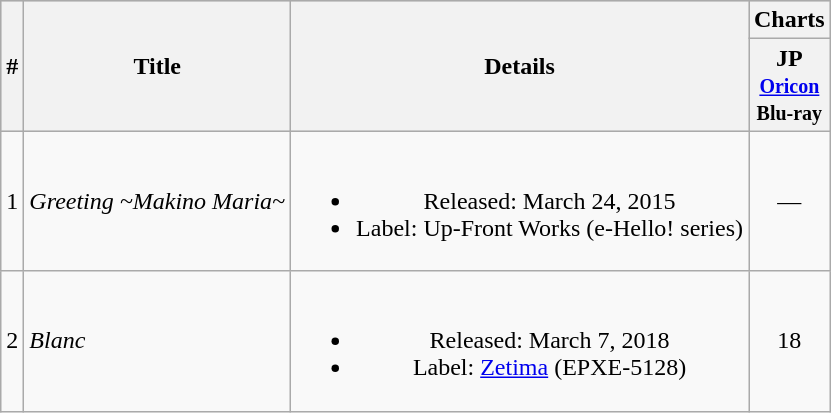<table class="wikitable" style="text-align:center">
<tr bgcolor="#CCCCCC">
<th rowspan="2">#</th>
<th rowspan="2">Title</th>
<th rowspan="2">Details</th>
<th colspan="1">Charts</th>
</tr>
<tr>
<th width="35">JP<br><small><a href='#'>Oricon</a><br>Blu-ray</small><br></th>
</tr>
<tr>
<td>1</td>
<td align="left"><em>Greeting ~Makino Maria~</em></td>
<td><br><ul><li>Released: March 24, 2015</li><li>Label: Up-Front Works (e-Hello! series)</li></ul></td>
<td align="center">—</td>
</tr>
<tr>
<td>2</td>
<td align="left"><em>Blanc</em></td>
<td><br><ul><li>Released: March 7, 2018</li><li>Label: <a href='#'>Zetima</a> (EPXE-5128)</li></ul></td>
<td align="center">18</td>
</tr>
</table>
